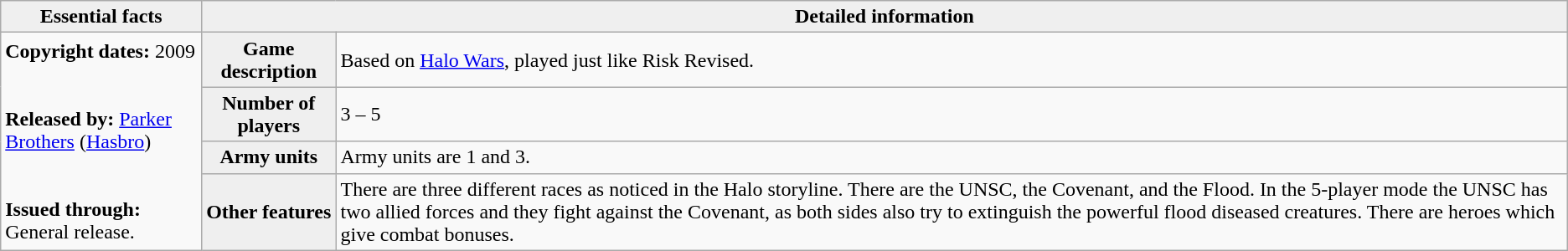<table class="wikitable">
<tr>
<th style="background:#efefef;">Essential facts</th>
<th style="background:#efefef;" colspan=2>Detailed information</th>
</tr>
<tr>
<td rowspan=4><strong>Copyright dates:</strong> 2009<br><br><br> <strong>Released by:</strong> <a href='#'>Parker Brothers</a> (<a href='#'>Hasbro</a>) <br><br><br> <strong>Issued through:</strong> General release.</td>
<th style="background:#efefef;">Game description</th>
<td>Based on <a href='#'>Halo Wars</a>, played just like Risk Revised.</td>
</tr>
<tr>
<th style="background:#efefef;">Number of players</th>
<td>3 – 5</td>
</tr>
<tr>
<th style="background:#efefef;">Army units</th>
<td>Army units are 1 and 3.</td>
</tr>
<tr>
<th style="background:#efefef;">Other features</th>
<td>There are three different races as noticed in the Halo storyline. There are the UNSC, the Covenant, and the Flood. In the 5-player mode the UNSC has two allied forces and they fight against the Covenant, as both sides also try to extinguish the powerful flood diseased creatures. There are heroes which give combat bonuses.</td>
</tr>
</table>
